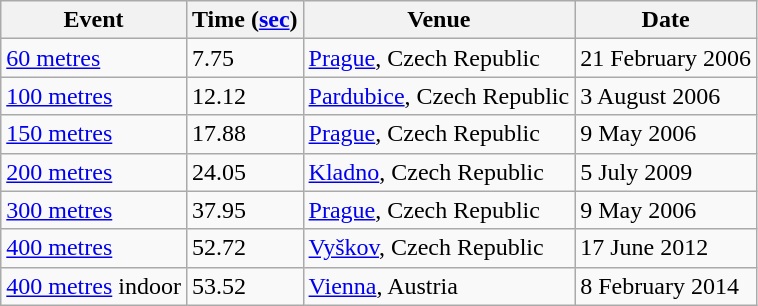<table class=wikitable>
<tr>
<th>Event</th>
<th>Time (<a href='#'>sec</a>)</th>
<th>Venue</th>
<th>Date</th>
</tr>
<tr>
<td><a href='#'>60 metres</a></td>
<td>7.75</td>
<td><a href='#'>Prague</a>, Czech Republic</td>
<td>21 February 2006</td>
</tr>
<tr>
<td><a href='#'>100 metres</a></td>
<td>12.12</td>
<td><a href='#'>Pardubice</a>, Czech Republic</td>
<td>3 August 2006</td>
</tr>
<tr>
<td><a href='#'>150 metres</a></td>
<td>17.88</td>
<td><a href='#'>Prague</a>, Czech Republic</td>
<td>9 May 2006</td>
</tr>
<tr>
<td><a href='#'>200 metres</a></td>
<td>24.05</td>
<td><a href='#'>Kladno</a>, Czech Republic</td>
<td>5 July 2009</td>
</tr>
<tr>
<td><a href='#'>300 metres</a></td>
<td>37.95</td>
<td><a href='#'>Prague</a>, Czech Republic</td>
<td>9 May 2006</td>
</tr>
<tr>
<td><a href='#'>400 metres</a></td>
<td>52.72</td>
<td><a href='#'>Vyškov</a>, Czech Republic</td>
<td>17 June 2012</td>
</tr>
<tr>
<td><a href='#'>400 metres</a> indoor</td>
<td>53.52</td>
<td><a href='#'>Vienna</a>, Austria</td>
<td>8 February 2014</td>
</tr>
</table>
